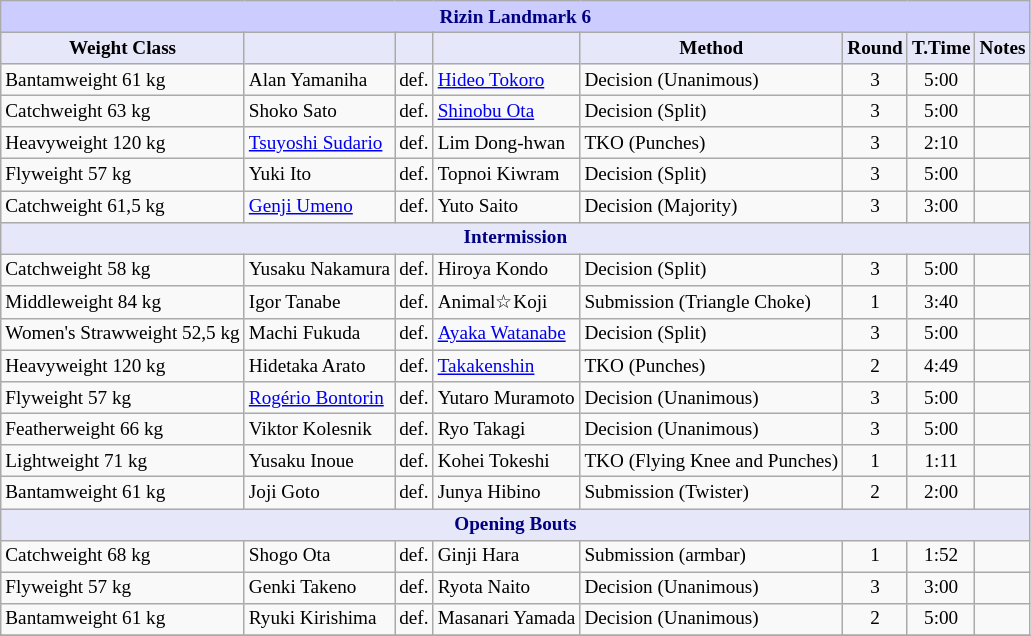<table class="wikitable" style="font-size: 80%;">
<tr>
<th colspan="8" style="background-color: #ccf; color: #000080; text-align: center;"><strong>Rizin Landmark 6</strong></th>
</tr>
<tr>
<th colspan="1" style="background-color: #E6E8FA; color: #000000; text-align: center;">Weight Class</th>
<th colspan="1" style="background-color: #E6E8FA; color: #000000; text-align: center;"></th>
<th colspan="1" style="background-color: #E6E8FA; color: #000000; text-align: center;"></th>
<th colspan="1" style="background-color: #E6E8FA; color: #000000; text-align: center;"></th>
<th colspan="1" style="background-color: #E6E8FA; color: #000000; text-align: center;">Method</th>
<th colspan="1" style="background-color: #E6E8FA; color: #000000; text-align: center;">Round</th>
<th colspan="1" style="background-color: #E6E8FA; color: #000000; text-align: center;">T.Time</th>
<th colspan="1" style="background-color: #E6E8FA; color: #000000; text-align: center;">Notes</th>
</tr>
<tr>
<td>Bantamweight 61 kg</td>
<td> Alan Yamaniha</td>
<td align=center>def.</td>
<td> <a href='#'>Hideo Tokoro</a></td>
<td>Decision (Unanimous)</td>
<td align=center>3</td>
<td align=center>5:00</td>
<td></td>
</tr>
<tr>
<td>Catchweight 63 kg</td>
<td> Shoko Sato</td>
<td align=center>def.</td>
<td> <a href='#'>Shinobu Ota</a></td>
<td>Decision (Split)</td>
<td align=center>3</td>
<td align=center>5:00</td>
<td></td>
</tr>
<tr>
<td>Heavyweight 120 kg</td>
<td> <a href='#'>Tsuyoshi Sudario</a></td>
<td align=center>def.</td>
<td> Lim Dong-hwan</td>
<td>TKO (Punches)</td>
<td align=center>3</td>
<td align=center>2:10</td>
<td></td>
</tr>
<tr>
<td>Flyweight 57 kg</td>
<td> Yuki Ito</td>
<td align=center>def.</td>
<td> Topnoi Kiwram</td>
<td>Decision (Split)</td>
<td align=center>3</td>
<td align=center>5:00</td>
<td></td>
</tr>
<tr>
<td>Catchweight 61,5 kg</td>
<td> <a href='#'>Genji Umeno</a></td>
<td align=center>def.</td>
<td> Yuto Saito</td>
<td>Decision (Majority)</td>
<td align=center>3</td>
<td align=center>3:00</td>
<td></td>
</tr>
<tr>
<th colspan="8" style="background-color: #E6E8FA; color: #000080; text-align: center;"><strong>Intermission</strong></th>
</tr>
<tr>
<td>Catchweight 58 kg</td>
<td> Yusaku Nakamura</td>
<td align=center>def.</td>
<td> Hiroya Kondo</td>
<td>Decision (Split)</td>
<td align=center>3</td>
<td align=center>5:00</td>
<td></td>
</tr>
<tr>
<td>Middleweight 84 kg</td>
<td> Igor Tanabe</td>
<td align=center>def.</td>
<td> Animal☆Koji</td>
<td>Submission (Triangle Choke)</td>
<td align=center>1</td>
<td align=center>3:40</td>
<td></td>
</tr>
<tr>
<td>Women's Strawweight 52,5 kg</td>
<td> Machi Fukuda</td>
<td align=center>def.</td>
<td> <a href='#'>Ayaka Watanabe</a></td>
<td>Decision (Split)</td>
<td align=center>3</td>
<td align=center>5:00</td>
<td></td>
</tr>
<tr>
<td>Heavyweight 120 kg</td>
<td> Hidetaka Arato</td>
<td align=center>def.</td>
<td> <a href='#'>Takakenshin</a></td>
<td>TKO (Punches)</td>
<td align=center>2</td>
<td align=center>4:49</td>
<td></td>
</tr>
<tr>
<td>Flyweight 57 kg</td>
<td> <a href='#'>Rogério Bontorin</a></td>
<td align=center>def.</td>
<td> Yutaro Muramoto</td>
<td>Decision (Unanimous)</td>
<td align=center>3</td>
<td align=center>5:00</td>
<td></td>
</tr>
<tr>
<td>Featherweight 66 kg</td>
<td> Viktor Kolesnik</td>
<td align=center>def.</td>
<td> Ryo Takagi</td>
<td>Decision (Unanimous)</td>
<td align=center>3</td>
<td align=center>5:00</td>
<td></td>
</tr>
<tr>
<td>Lightweight 71 kg</td>
<td> Yusaku Inoue</td>
<td align=center>def.</td>
<td> Kohei Tokeshi</td>
<td>TKO (Flying Knee and Punches)</td>
<td align=center>1</td>
<td align=center>1:11</td>
<td></td>
</tr>
<tr>
<td>Bantamweight 61 kg</td>
<td> Joji Goto</td>
<td align=center>def.</td>
<td> Junya Hibino</td>
<td>Submission (Twister)</td>
<td align=center>2</td>
<td align=center>2:00</td>
<td></td>
</tr>
<tr>
<th colspan="8" style="background-color: #E6E8FA; color: #000080; text-align: center;"><strong>Opening Bouts</strong></th>
</tr>
<tr>
<td>Catchweight 68 kg</td>
<td> Shogo Ota</td>
<td align=center>def.</td>
<td> Ginji Hara</td>
<td>Submission (armbar)</td>
<td align=center>1</td>
<td align=center>1:52</td>
<td></td>
</tr>
<tr>
<td>Flyweight 57 kg</td>
<td> Genki Takeno</td>
<td align=center>def.</td>
<td> Ryota Naito</td>
<td>Decision (Unanimous)</td>
<td align=center>3</td>
<td align=center>3:00</td>
<td></td>
</tr>
<tr>
<td>Bantamweight 61 kg</td>
<td> Ryuki Kirishima</td>
<td align=center>def.</td>
<td> Masanari Yamada</td>
<td>Decision (Unanimous)</td>
<td align=center>2</td>
<td align=center>5:00</td>
<td></td>
</tr>
<tr>
</tr>
</table>
